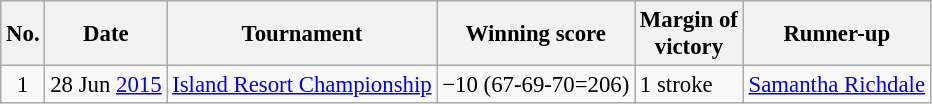<table class="wikitable" style="font-size:95%;">
<tr>
<th>No.</th>
<th>Date</th>
<th>Tournament</th>
<th>Winning score</th>
<th>Margin of<br>victory</th>
<th>Runner-up</th>
</tr>
<tr>
<td align=center>1</td>
<td align=right>28 Jun <a href='#'>2015</a></td>
<td><a href='#'>Island Resort Championship</a></td>
<td>−10 (67-69-70=206)</td>
<td>1 stroke</td>
<td> <a href='#'>Samantha Richdale</a></td>
</tr>
</table>
